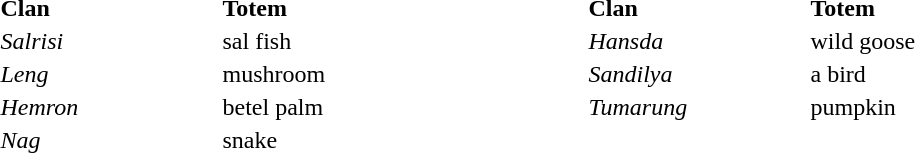<table ="wikitable">
<tr>
<th style="width: 9em; text-align:left;">Clan</th>
<th style="width: 15em; text-align:left;">Totem</th>
<th style="width: 9em; text-align:left;">Clan</th>
<th style="width: 15em; text-align:left;">Totem</th>
</tr>
<tr>
<td><em>Salrisi</em></td>
<td>sal fish</td>
<td><em>Hansda</em></td>
<td>wild goose</td>
</tr>
<tr>
<td><em>Leng</em></td>
<td>mushroom</td>
<td><em>Sandilya</em></td>
<td>a bird</td>
</tr>
<tr>
<td><em>Hemron</em></td>
<td>betel palm</td>
<td><em>Tumarung</em></td>
<td>pumpkin</td>
</tr>
<tr>
<td><em>Nag</em></td>
<td>snake</td>
<td></td>
<td></td>
</tr>
</table>
